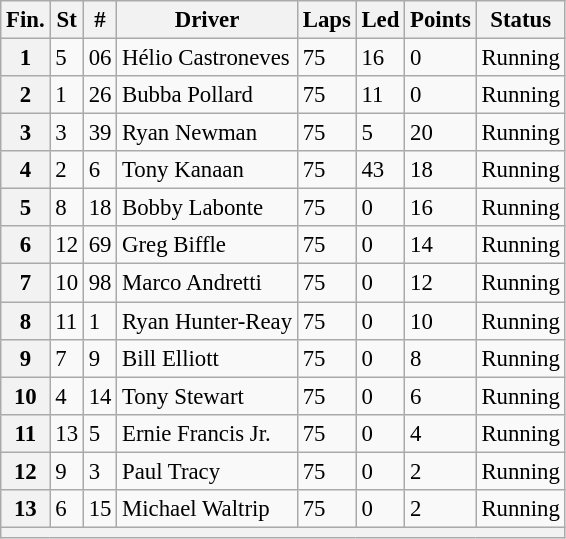<table class="wikitable" style="font-size:95%">
<tr>
<th>Fin.</th>
<th>St</th>
<th>#</th>
<th>Driver</th>
<th>Laps</th>
<th>Led</th>
<th>Points</th>
<th>Status</th>
</tr>
<tr>
<th>1</th>
<td>5</td>
<td>06</td>
<td>Hélio Castroneves</td>
<td>75</td>
<td>16</td>
<td>0</td>
<td>Running</td>
</tr>
<tr>
<th>2</th>
<td>1</td>
<td>26</td>
<td>Bubba Pollard</td>
<td>75</td>
<td>11</td>
<td>0</td>
<td>Running</td>
</tr>
<tr>
<th>3</th>
<td>3</td>
<td>39</td>
<td>Ryan Newman</td>
<td>75</td>
<td>5</td>
<td>20</td>
<td>Running</td>
</tr>
<tr>
<th>4</th>
<td>2</td>
<td>6</td>
<td>Tony Kanaan</td>
<td>75</td>
<td>43</td>
<td>18</td>
<td>Running</td>
</tr>
<tr>
<th>5</th>
<td>8</td>
<td>18</td>
<td>Bobby Labonte</td>
<td>75</td>
<td>0</td>
<td>16</td>
<td>Running</td>
</tr>
<tr>
<th>6</th>
<td>12</td>
<td>69</td>
<td>Greg Biffle</td>
<td>75</td>
<td>0</td>
<td>14</td>
<td>Running</td>
</tr>
<tr>
<th>7</th>
<td>10</td>
<td>98</td>
<td>Marco Andretti</td>
<td>75</td>
<td>0</td>
<td>12</td>
<td>Running</td>
</tr>
<tr>
<th>8</th>
<td>11</td>
<td>1</td>
<td>Ryan Hunter-Reay</td>
<td>75</td>
<td>0</td>
<td>10</td>
<td>Running</td>
</tr>
<tr>
<th>9</th>
<td>7</td>
<td>9</td>
<td>Bill Elliott</td>
<td>75</td>
<td>0</td>
<td>8</td>
<td>Running</td>
</tr>
<tr>
<th>10</th>
<td>4</td>
<td>14</td>
<td>Tony Stewart</td>
<td>75</td>
<td>0</td>
<td>6</td>
<td>Running</td>
</tr>
<tr>
<th>11</th>
<td>13</td>
<td>5</td>
<td>Ernie Francis Jr.</td>
<td>75</td>
<td>0</td>
<td>4</td>
<td>Running</td>
</tr>
<tr>
<th>12</th>
<td>9</td>
<td>3</td>
<td>Paul Tracy</td>
<td>75</td>
<td>0</td>
<td>2</td>
<td>Running</td>
</tr>
<tr>
<th>13</th>
<td>6</td>
<td>15</td>
<td>Michael Waltrip</td>
<td>75</td>
<td>0</td>
<td>2</td>
<td>Running</td>
</tr>
<tr>
<th colspan="9"></th>
</tr>
</table>
